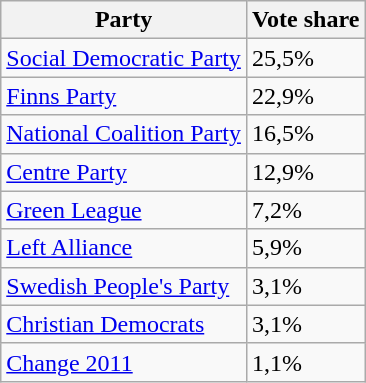<table class="wikitable">
<tr>
<th>Party</th>
<th>Vote share</th>
</tr>
<tr>
<td><a href='#'>Social Democratic Party</a></td>
<td>25,5%</td>
</tr>
<tr>
<td><a href='#'>Finns Party</a></td>
<td>22,9%</td>
</tr>
<tr>
<td><a href='#'>National Coalition Party</a></td>
<td>16,5%</td>
</tr>
<tr>
<td><a href='#'>Centre Party</a></td>
<td>12,9%</td>
</tr>
<tr>
<td><a href='#'>Green League</a></td>
<td>7,2%</td>
</tr>
<tr>
<td><a href='#'>Left Alliance</a></td>
<td>5,9%</td>
</tr>
<tr>
<td><a href='#'>Swedish People's Party</a></td>
<td>3,1%</td>
</tr>
<tr>
<td><a href='#'>Christian Democrats</a></td>
<td>3,1%</td>
</tr>
<tr>
<td><a href='#'>Change 2011</a></td>
<td>1,1%</td>
</tr>
</table>
